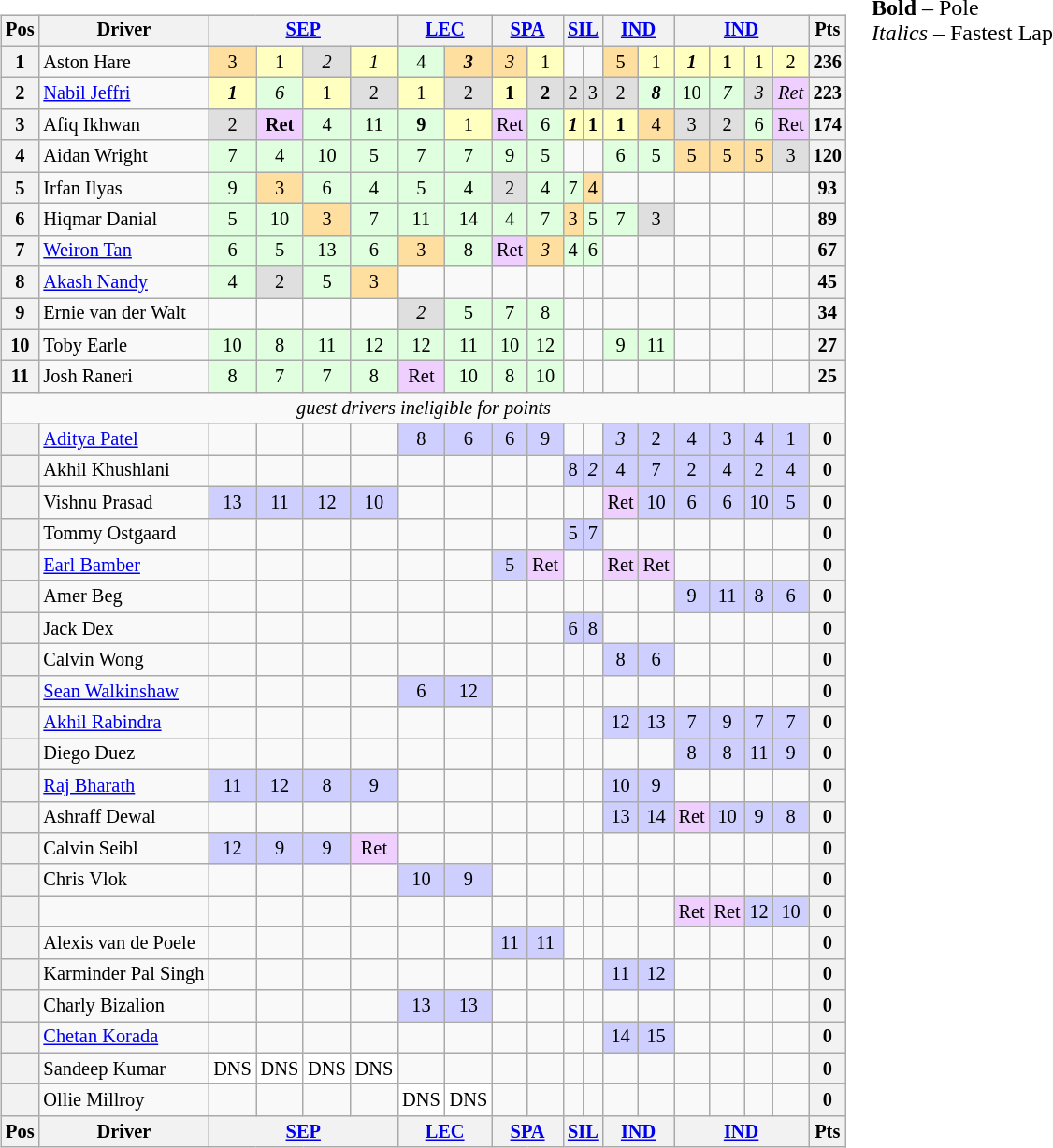<table>
<tr>
<td><br><table class="wikitable" style="font-size: 85%; text-align:center">
<tr valign="top">
<th valign="middle">Pos</th>
<th valign="middle">Driver</th>
<th colspan=4><a href='#'>SEP</a><br></th>
<th colspan=2><a href='#'>LEC</a><br></th>
<th colspan=2><a href='#'>SPA</a><br></th>
<th colspan=2><a href='#'>SIL</a><br></th>
<th colspan=2><a href='#'>IND</a><br></th>
<th colspan=4><a href='#'>IND</a><br></th>
<th valign="middle">Pts</th>
</tr>
<tr>
<th>1</th>
<td align=left> Aston Hare</td>
<td style="background:#FFDF9F;">3</td>
<td style="background:#FFFFBF;">1</td>
<td style="background:#DFDFDF;"><em>2</em></td>
<td style="background:#FFFFBF;"><em>1</em></td>
<td style="background:#DFFFDF;">4</td>
<td style="background:#FFDF9F;"><strong><em>3</em></strong></td>
<td style="background:#FFDF9F;"><em>3</em></td>
<td style="background:#FFFFBF;">1</td>
<td></td>
<td></td>
<td style="background:#FFDF9F;">5</td>
<td style="background:#FFFFBF;">1</td>
<td style="background:#FFFFBF;"><strong><em>1</em></strong></td>
<td style="background:#FFFFBF;"><strong>1</strong></td>
<td style="background:#FFFFBF;">1</td>
<td style="background:#FFFFBF;">2</td>
<th>236</th>
</tr>
<tr>
<th>2</th>
<td align=left> <a href='#'>Nabil Jeffri</a></td>
<td style="background:#FFFFBF;"><strong><em>1</em></strong></td>
<td style="background:#DFFFDF;"><em>6</em></td>
<td style="background:#FFFFBF;">1</td>
<td style="background:#DFDFDF;">2</td>
<td style="background:#FFFFBF;">1</td>
<td style="background:#DFDFDF;">2</td>
<td style="background:#FFFFBF;"><strong>1</strong></td>
<td style="background:#DFDFDF;"><strong>2</strong></td>
<td style="background:#DFDFDF;">2</td>
<td style="background:#DFDFDF;">3</td>
<td style="background:#DFDFDF;">2</td>
<td style="background:#DFFFDF;"><strong><em>8</em></strong></td>
<td style="background:#DFFFDF;">10</td>
<td style="background:#DFFFDF;"><em>7</em></td>
<td style="background:#DFDFDF;"><em>3</em></td>
<td style="background:#EFCFFF;"><em>Ret</em></td>
<th>223</th>
</tr>
<tr>
<th>3</th>
<td align=left> Afiq Ikhwan</td>
<td style="background:#DFDFDF;">2</td>
<td style="background:#EFCFFF;"><strong>Ret</strong></td>
<td style="background:#DFFFDF;">4</td>
<td style="background:#DFFFDF;">11</td>
<td style="background:#DFFFDF;"><strong>9</strong></td>
<td style="background:#FFFFBF;">1</td>
<td style="background:#EFCFFF;">Ret</td>
<td style="background:#DFFFDF;">6</td>
<td style="background:#FFFFBF;"><strong><em>1</em></strong></td>
<td style="background:#FFFFBF;"><strong>1</strong></td>
<td style="background:#FFFFBF;"><strong>1</strong></td>
<td style="background:#FFDF9F;">4</td>
<td style="background:#DFDFDF;">3</td>
<td style="background:#DFDFDF;">2</td>
<td style="background:#DFFFDF;">6</td>
<td style="background:#EFCFFF;">Ret</td>
<th>174</th>
</tr>
<tr>
<th>4</th>
<td align=left> Aidan Wright</td>
<td style="background:#DFFFDF;">7</td>
<td style="background:#DFFFDF;">4</td>
<td style="background:#DFFFDF;">10</td>
<td style="background:#DFFFDF;">5</td>
<td style="background:#DFFFDF;">7</td>
<td style="background:#DFFFDF;">7</td>
<td style="background:#DFFFDF;">9</td>
<td style="background:#DFFFDF;">5</td>
<td></td>
<td></td>
<td style="background:#DFFFDF;">6</td>
<td style="background:#DFFFDF;">5</td>
<td style="background:#FFDF9F;">5</td>
<td style="background:#FFDF9F;">5</td>
<td style="background:#FFDF9F;">5</td>
<td style="background:#DFDFDF;">3</td>
<th>120</th>
</tr>
<tr>
<th>5</th>
<td align=left> Irfan Ilyas</td>
<td style="background:#DFFFDF;">9</td>
<td style="background:#FFDF9F;">3</td>
<td style="background:#DFFFDF;">6</td>
<td style="background:#DFFFDF;">4</td>
<td style="background:#DFFFDF;">5</td>
<td style="background:#DFFFDF;">4</td>
<td style="background:#DFDFDF;">2</td>
<td style="background:#DFFFDF;">4</td>
<td style="background:#DFFFDF;">7</td>
<td style="background:#FFDF9F;">4</td>
<td></td>
<td></td>
<td></td>
<td></td>
<td></td>
<td></td>
<th>93</th>
</tr>
<tr>
<th>6</th>
<td align=left> Hiqmar Danial</td>
<td style="background:#DFFFDF;">5</td>
<td style="background:#DFFFDF;">10</td>
<td style="background:#FFDF9F;">3</td>
<td style="background:#DFFFDF;">7</td>
<td style="background:#DFFFDF;">11</td>
<td style="background:#DFFFDF;">14</td>
<td style="background:#DFFFDF;">4</td>
<td style="background:#DFFFDF;">7</td>
<td style="background:#FFDF9F;">3</td>
<td style="background:#DFFFDF;">5</td>
<td style="background:#DFFFDF;">7</td>
<td style="background:#DFDFDF;">3</td>
<td></td>
<td></td>
<td></td>
<td></td>
<th>89</th>
</tr>
<tr>
<th>7</th>
<td align=left> <a href='#'>Weiron Tan</a></td>
<td style="background:#DFFFDF;">6</td>
<td style="background:#DFFFDF;">5</td>
<td style="background:#DFFFDF;">13</td>
<td style="background:#DFFFDF;">6</td>
<td style="background:#FFDF9F;">3</td>
<td style="background:#DFFFDF;">8</td>
<td style="background:#EFCFFF;">Ret</td>
<td style="background:#FFDF9F;"><em>3</em></td>
<td style="background:#DFFFDF;">4</td>
<td style="background:#DFFFDF;">6</td>
<td></td>
<td></td>
<td></td>
<td></td>
<td></td>
<td></td>
<th>67</th>
</tr>
<tr>
<th>8</th>
<td align=left> <a href='#'>Akash Nandy</a></td>
<td style="background:#DFFFDF;">4</td>
<td style="background:#DFDFDF;">2</td>
<td style="background:#DFFFDF;">5</td>
<td style="background:#FFDF9F;">3</td>
<td></td>
<td></td>
<td></td>
<td></td>
<td></td>
<td></td>
<td></td>
<td></td>
<td></td>
<td></td>
<td></td>
<td></td>
<th>45</th>
</tr>
<tr>
<th>9</th>
<td align=left> Ernie van der Walt</td>
<td></td>
<td></td>
<td></td>
<td></td>
<td style="background:#DFDFDF;"><em>2</em></td>
<td style="background:#DFFFDF;">5</td>
<td style="background:#DFFFDF;">7</td>
<td style="background:#DFFFDF;">8</td>
<td></td>
<td></td>
<td></td>
<td></td>
<td></td>
<td></td>
<td></td>
<td></td>
<th>34</th>
</tr>
<tr>
<th>10</th>
<td align=left> Toby Earle</td>
<td style="background:#DFFFDF;">10</td>
<td style="background:#DFFFDF;">8</td>
<td style="background:#DFFFDF;">11</td>
<td style="background:#DFFFDF;">12</td>
<td style="background:#DFFFDF;">12</td>
<td style="background:#DFFFDF;">11</td>
<td style="background:#DFFFDF;">10</td>
<td style="background:#DFFFDF;">12</td>
<td></td>
<td></td>
<td style="background:#DFFFDF;">9</td>
<td style="background:#DFFFDF;">11</td>
<td></td>
<td></td>
<td></td>
<td></td>
<th>27</th>
</tr>
<tr>
<th>11</th>
<td align=left> Josh Raneri</td>
<td style="background:#DFFFDF;">8</td>
<td style="background:#DFFFDF;">7</td>
<td style="background:#DFFFDF;">7</td>
<td style="background:#DFFFDF;">8</td>
<td style="background:#EFCFFF;">Ret</td>
<td style="background:#DFFFDF;">10</td>
<td style="background:#DFFFDF;">8</td>
<td style="background:#DFFFDF;">10</td>
<td></td>
<td></td>
<td></td>
<td></td>
<td></td>
<td></td>
<td></td>
<td></td>
<th>25</th>
</tr>
<tr>
<td colspan=19><em>guest drivers ineligible for points</em></td>
</tr>
<tr>
<th></th>
<td align=left> <a href='#'>Aditya Patel</a></td>
<td></td>
<td></td>
<td></td>
<td></td>
<td style="background:#CFCFFF;">8</td>
<td style="background:#CFCFFF;">6</td>
<td style="background:#CFCFFF;">6</td>
<td style="background:#CFCFFF;">9</td>
<td></td>
<td></td>
<td style="background:#CFCFFF;"><em>3</em></td>
<td style="background:#CFCFFF;">2</td>
<td style="background:#CFCFFF;">4</td>
<td style="background:#CFCFFF;">3</td>
<td style="background:#CFCFFF;">4</td>
<td style="background:#CFCFFF;">1</td>
<th>0</th>
</tr>
<tr>
<th></th>
<td align=left> Akhil Khushlani</td>
<td></td>
<td></td>
<td></td>
<td></td>
<td></td>
<td></td>
<td></td>
<td></td>
<td style="background:#CFCFFF;">8</td>
<td style="background:#CFCFFF;"><em>2</em></td>
<td style="background:#CFCFFF;">4</td>
<td style="background:#CFCFFF;">7</td>
<td style="background:#CFCFFF;">2</td>
<td style="background:#CFCFFF;">4</td>
<td style="background:#CFCFFF;">2</td>
<td style="background:#CFCFFF;">4</td>
<th>0</th>
</tr>
<tr>
<th></th>
<td align=left> Vishnu Prasad</td>
<td style="background:#CFCFFF;">13</td>
<td style="background:#CFCFFF;">11</td>
<td style="background:#CFCFFF;">12</td>
<td style="background:#CFCFFF;">10</td>
<td></td>
<td></td>
<td></td>
<td></td>
<td></td>
<td></td>
<td style="background:#EFCFFF;">Ret</td>
<td style="background:#CFCFFF;">10</td>
<td style="background:#CFCFFF;">6</td>
<td style="background:#CFCFFF;">6</td>
<td style="background:#CFCFFF;">10</td>
<td style="background:#CFCFFF;">5</td>
<th>0</th>
</tr>
<tr>
<th></th>
<td align=left> Tommy Ostgaard</td>
<td></td>
<td></td>
<td></td>
<td></td>
<td></td>
<td></td>
<td></td>
<td></td>
<td style="background:#CFCFFF;">5</td>
<td style="background:#CFCFFF;">7</td>
<td></td>
<td></td>
<td></td>
<td></td>
<td></td>
<td></td>
<th>0</th>
</tr>
<tr>
<th></th>
<td align=left> <a href='#'>Earl Bamber</a></td>
<td></td>
<td></td>
<td></td>
<td></td>
<td></td>
<td></td>
<td style="background:#CFCFFF;">5</td>
<td style="background:#EFCFFF;">Ret</td>
<td></td>
<td></td>
<td style="background:#EFCFFF;">Ret</td>
<td style="background:#EFCFFF;">Ret</td>
<td></td>
<td></td>
<td></td>
<td></td>
<th>0</th>
</tr>
<tr>
<th></th>
<td align=left> Amer Beg</td>
<td></td>
<td></td>
<td></td>
<td></td>
<td></td>
<td></td>
<td></td>
<td></td>
<td></td>
<td></td>
<td></td>
<td></td>
<td style="background:#CFCFFF;">9</td>
<td style="background:#CFCFFF;">11</td>
<td style="background:#CFCFFF;">8</td>
<td style="background:#CFCFFF;">6</td>
<th>0</th>
</tr>
<tr>
<th></th>
<td align=left> Jack Dex</td>
<td></td>
<td></td>
<td></td>
<td></td>
<td></td>
<td></td>
<td></td>
<td></td>
<td style="background:#CFCFFF;">6</td>
<td style="background:#CFCFFF;">8</td>
<td></td>
<td></td>
<td></td>
<td></td>
<td></td>
<td></td>
<th>0</th>
</tr>
<tr>
<th></th>
<td align=left> Calvin Wong</td>
<td></td>
<td></td>
<td></td>
<td></td>
<td></td>
<td></td>
<td></td>
<td></td>
<td></td>
<td></td>
<td style="background:#CFCFFF;">8</td>
<td style="background:#CFCFFF;">6</td>
<td></td>
<td></td>
<td></td>
<td></td>
<th>0</th>
</tr>
<tr>
<th></th>
<td align=left> <a href='#'>Sean Walkinshaw</a></td>
<td></td>
<td></td>
<td></td>
<td></td>
<td style="background:#CFCFFF;">6</td>
<td style="background:#CFCFFF;">12</td>
<td></td>
<td></td>
<td></td>
<td></td>
<td></td>
<td></td>
<td></td>
<td></td>
<td></td>
<td></td>
<th>0</th>
</tr>
<tr>
<th></th>
<td align=left> <a href='#'>Akhil Rabindra</a></td>
<td></td>
<td></td>
<td></td>
<td></td>
<td></td>
<td></td>
<td></td>
<td></td>
<td></td>
<td></td>
<td style="background:#CFCFFF;">12</td>
<td style="background:#CFCFFF;">13</td>
<td style="background:#CFCFFF;">7</td>
<td style="background:#CFCFFF;">9</td>
<td style="background:#CFCFFF;">7</td>
<td style="background:#CFCFFF;">7</td>
<th>0</th>
</tr>
<tr>
<th></th>
<td align=left> Diego Duez</td>
<td></td>
<td></td>
<td></td>
<td></td>
<td></td>
<td></td>
<td></td>
<td></td>
<td></td>
<td></td>
<td></td>
<td></td>
<td style="background:#CFCFFF;">8</td>
<td style="background:#CFCFFF;">8</td>
<td style="background:#CFCFFF;">11</td>
<td style="background:#CFCFFF;">9</td>
<th>0</th>
</tr>
<tr>
<th></th>
<td align=left> <a href='#'>Raj Bharath</a></td>
<td style="background:#CFCFFF;">11</td>
<td style="background:#CFCFFF;">12</td>
<td style="background:#CFCFFF;">8</td>
<td style="background:#CFCFFF;">9</td>
<td></td>
<td></td>
<td></td>
<td></td>
<td></td>
<td></td>
<td style="background:#CFCFFF;">10</td>
<td style="background:#CFCFFF;">9</td>
<td></td>
<td></td>
<td></td>
<td></td>
<th>0</th>
</tr>
<tr>
<th></th>
<td align=left> Ashraff Dewal</td>
<td></td>
<td></td>
<td></td>
<td></td>
<td></td>
<td></td>
<td></td>
<td></td>
<td></td>
<td></td>
<td style="background:#CFCFFF;">13</td>
<td style="background:#CFCFFF;">14</td>
<td style="background:#EFCFFF;">Ret</td>
<td style="background:#CFCFFF;">10</td>
<td style="background:#CFCFFF;">9</td>
<td style="background:#CFCFFF;">8</td>
<th>0</th>
</tr>
<tr>
<th></th>
<td align=left> Calvin Seibl</td>
<td style="background:#CFCFFF;">12</td>
<td style="background:#CFCFFF;">9</td>
<td style="background:#CFCFFF;">9</td>
<td style="background:#EFCFFF;">Ret</td>
<td></td>
<td></td>
<td></td>
<td></td>
<td></td>
<td></td>
<td></td>
<td></td>
<td></td>
<td></td>
<td></td>
<td></td>
<th>0</th>
</tr>
<tr>
<th></th>
<td align=left> Chris Vlok</td>
<td></td>
<td></td>
<td></td>
<td></td>
<td style="background:#CFCFFF;">10</td>
<td style="background:#CFCFFF;">9</td>
<td></td>
<td></td>
<td></td>
<td></td>
<td></td>
<td></td>
<td></td>
<td></td>
<td></td>
<td></td>
<th>0</th>
</tr>
<tr>
<th></th>
<td align=left></td>
<td></td>
<td></td>
<td></td>
<td></td>
<td></td>
<td></td>
<td></td>
<td></td>
<td></td>
<td></td>
<td></td>
<td></td>
<td style="background:#EFCFFF;">Ret</td>
<td style="background:#EFCFFF;">Ret</td>
<td style="background:#CFCFFF;">12</td>
<td style="background:#CFCFFF;">10</td>
<th>0</th>
</tr>
<tr>
<th></th>
<td align=left> Alexis van de Poele</td>
<td></td>
<td></td>
<td></td>
<td></td>
<td></td>
<td></td>
<td style="background:#CFCFFF;">11</td>
<td style="background:#CFCFFF;">11</td>
<td></td>
<td></td>
<td></td>
<td></td>
<td></td>
<td></td>
<td></td>
<td></td>
<th>0</th>
</tr>
<tr>
<th></th>
<td align=left> Karminder Pal Singh</td>
<td></td>
<td></td>
<td></td>
<td></td>
<td></td>
<td></td>
<td></td>
<td></td>
<td></td>
<td></td>
<td style="background:#CFCFFF;">11</td>
<td style="background:#CFCFFF;">12</td>
<td></td>
<td></td>
<td></td>
<td></td>
<th>0</th>
</tr>
<tr>
<th></th>
<td align=left> Charly Bizalion</td>
<td></td>
<td></td>
<td></td>
<td></td>
<td style="background:#CFCFFF;">13</td>
<td style="background:#CFCFFF;">13</td>
<td></td>
<td></td>
<td></td>
<td></td>
<td></td>
<td></td>
<td></td>
<td></td>
<td></td>
<td></td>
<th>0</th>
</tr>
<tr>
<th></th>
<td align=left> <a href='#'>Chetan Korada</a></td>
<td></td>
<td></td>
<td></td>
<td></td>
<td></td>
<td></td>
<td></td>
<td></td>
<td></td>
<td></td>
<td style="background:#CFCFFF;">14</td>
<td style="background:#CFCFFF;">15</td>
<td></td>
<td></td>
<td></td>
<td></td>
<th>0</th>
</tr>
<tr>
<th></th>
<td align=left> Sandeep Kumar</td>
<td style="background:#FFFFFF;">DNS</td>
<td style="background:#FFFFFF;">DNS</td>
<td style="background:#FFFFFF;">DNS</td>
<td style="background:#FFFFFF;">DNS</td>
<td></td>
<td></td>
<td></td>
<td></td>
<td></td>
<td></td>
<td></td>
<td></td>
<td></td>
<td></td>
<td></td>
<td></td>
<th>0</th>
</tr>
<tr>
<th></th>
<td align=left> Ollie Millroy</td>
<td></td>
<td></td>
<td></td>
<td></td>
<td style="background:#FFFFFF;">DNS</td>
<td style="background:#FFFFFF;">DNS</td>
<td></td>
<td></td>
<td></td>
<td></td>
<td></td>
<td></td>
<td></td>
<td></td>
<td></td>
<td></td>
<th>0</th>
</tr>
<tr valign="top">
<th valign="middle">Pos</th>
<th valign="middle">Driver</th>
<th colspan=4><a href='#'>SEP</a><br></th>
<th colspan=2><a href='#'>LEC</a><br></th>
<th colspan=2><a href='#'>SPA</a><br></th>
<th colspan=2><a href='#'>SIL</a><br></th>
<th colspan=2><a href='#'>IND</a><br></th>
<th colspan=4><a href='#'>IND</a><br></th>
<th valign="middle">Pts</th>
</tr>
</table>
</td>
<td valign="top"><br>
<span><strong>Bold</strong> – Pole<br>
<em>Italics</em> – Fastest Lap<br></span></td>
</tr>
</table>
